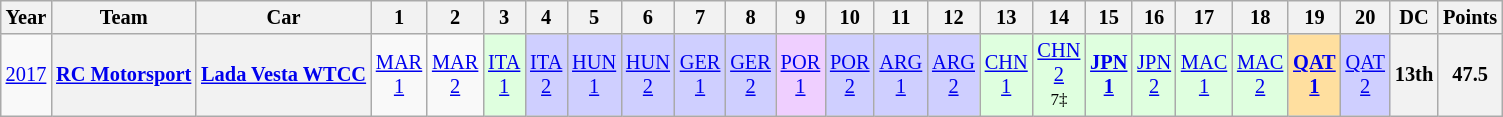<table class="wikitable" style="text-align:center; font-size:85%">
<tr>
<th>Year</th>
<th>Team</th>
<th>Car</th>
<th>1</th>
<th>2</th>
<th>3</th>
<th>4</th>
<th>5</th>
<th>6</th>
<th>7</th>
<th>8</th>
<th>9</th>
<th>10</th>
<th>11</th>
<th>12</th>
<th>13</th>
<th>14</th>
<th>15</th>
<th>16</th>
<th>17</th>
<th>18</th>
<th>19</th>
<th>20</th>
<th>DC</th>
<th>Points</th>
</tr>
<tr>
<td><a href='#'>2017</a></td>
<th><a href='#'>RC Motorsport</a></th>
<th><a href='#'>Lada Vesta WTCC</a></th>
<td><a href='#'>MAR<br>1</a></td>
<td><a href='#'>MAR<br>2</a></td>
<td style="background:#DFFFDF;"><a href='#'>ITA<br>1</a><br></td>
<td style="background:#CFCFFF;"><a href='#'>ITA<br>2</a><br></td>
<td style="background:#CFCFFF;"><a href='#'>HUN<br>1</a><br></td>
<td style="background:#CFCFFF;"><a href='#'>HUN<br>2</a><br></td>
<td style="background:#CFCFFF;"><a href='#'>GER<br>1</a><br></td>
<td style="background:#CFCFFF;"><a href='#'>GER<br>2</a><br></td>
<td style="background:#EFCFFF;"><a href='#'>POR<br>1</a><br></td>
<td style="background:#CFCFFF;"><a href='#'>POR<br>2</a><br></td>
<td style="background:#CFCFFF;"><a href='#'>ARG<br>1</a><br></td>
<td style="background:#CFCFFF;"><a href='#'>ARG<br>2</a><br></td>
<td style="background:#DFFFDF;"><a href='#'>CHN<br>1</a><br></td>
<td style="background:#DFFFDF;"><a href='#'>CHN<br>2</a><br><small>7‡</small></td>
<td style="background:#DFFFDF;"><strong><a href='#'>JPN<br>1</a></strong><br></td>
<td style="background:#DFFFDF;"><a href='#'>JPN<br>2</a><br></td>
<td style="background:#DFFFDF;"><a href='#'>MAC<br>1</a><br></td>
<td style="background:#DFFFDF;"><a href='#'>MAC<br>2</a><br></td>
<td style="background:#FFDF9F;"><strong><a href='#'>QAT<br>1</a></strong><br></td>
<td style="background:#CFCFFF;"><a href='#'>QAT<br>2</a><br></td>
<th>13th</th>
<th>47.5</th>
</tr>
</table>
